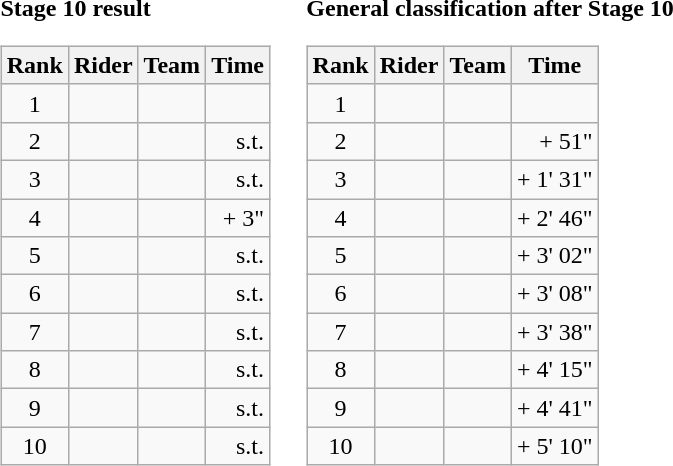<table>
<tr>
<td><strong>Stage 10 result</strong><br><table class="wikitable">
<tr>
<th scope="col">Rank</th>
<th scope="col">Rider</th>
<th scope="col">Team</th>
<th scope="col">Time</th>
</tr>
<tr>
<td style="text-align:center;">1</td>
<td></td>
<td></td>
<td style="text-align:right;"></td>
</tr>
<tr>
<td style="text-align:center;">2</td>
<td></td>
<td></td>
<td style="text-align:right;">s.t.</td>
</tr>
<tr>
<td style="text-align:center;">3</td>
<td></td>
<td></td>
<td style="text-align:right;">s.t.</td>
</tr>
<tr>
<td style="text-align:center;">4</td>
<td></td>
<td></td>
<td style="text-align:right;">+ 3"</td>
</tr>
<tr>
<td style="text-align:center;">5</td>
<td></td>
<td></td>
<td style="text-align:right;">s.t.</td>
</tr>
<tr>
<td style="text-align:center;">6</td>
<td></td>
<td></td>
<td style="text-align:right;">s.t.</td>
</tr>
<tr>
<td style="text-align:center;">7</td>
<td></td>
<td></td>
<td style="text-align:right;">s.t.</td>
</tr>
<tr>
<td style="text-align:center;">8</td>
<td></td>
<td></td>
<td style="text-align:right;">s.t.</td>
</tr>
<tr>
<td style="text-align:center;">9</td>
<td></td>
<td></td>
<td style="text-align:right;">s.t.</td>
</tr>
<tr>
<td style="text-align:center;">10</td>
<td></td>
<td></td>
<td style="text-align:right;">s.t.</td>
</tr>
</table>
</td>
<td></td>
<td><strong>General classification after Stage 10</strong><br><table class="wikitable">
<tr>
<th scope="col">Rank</th>
<th scope="col">Rider</th>
<th scope="col">Team</th>
<th scope="col">Time</th>
</tr>
<tr>
<td style="text-align:center;">1</td>
<td></td>
<td></td>
<td style="text-align:right;"></td>
</tr>
<tr>
<td style="text-align:center;">2</td>
<td></td>
<td></td>
<td style="text-align:right;">+ 51"</td>
</tr>
<tr>
<td style="text-align:center;">3</td>
<td></td>
<td></td>
<td style="text-align:right;">+ 1' 31"</td>
</tr>
<tr>
<td style="text-align:center;">4</td>
<td></td>
<td></td>
<td style="text-align:right;">+ 2' 46"</td>
</tr>
<tr>
<td style="text-align:center;">5</td>
<td></td>
<td></td>
<td style="text-align:right;">+ 3' 02"</td>
</tr>
<tr>
<td style="text-align:center;">6</td>
<td></td>
<td></td>
<td style="text-align:right;">+ 3' 08"</td>
</tr>
<tr>
<td style="text-align:center;">7</td>
<td></td>
<td></td>
<td style="text-align:right;">+ 3' 38"</td>
</tr>
<tr>
<td style="text-align:center;">8</td>
<td></td>
<td></td>
<td style="text-align:right;">+ 4' 15"</td>
</tr>
<tr>
<td style="text-align:center;">9</td>
<td></td>
<td></td>
<td style="text-align:right;">+ 4' 41"</td>
</tr>
<tr>
<td style="text-align:center;">10</td>
<td></td>
<td></td>
<td style="text-align:right;">+ 5' 10"</td>
</tr>
</table>
</td>
</tr>
</table>
